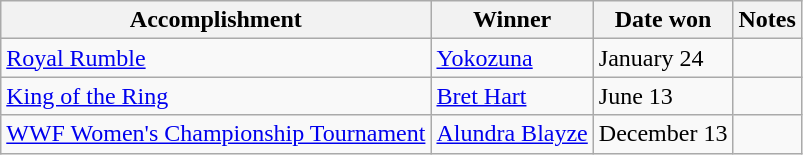<table class="wikitable">
<tr>
<th>Accomplishment</th>
<th>Winner</th>
<th>Date won</th>
<th>Notes</th>
</tr>
<tr>
<td><a href='#'>Royal Rumble</a></td>
<td><a href='#'>Yokozuna</a></td>
<td>January 24</td>
<td></td>
</tr>
<tr>
<td><a href='#'>King of the Ring</a></td>
<td><a href='#'>Bret Hart</a></td>
<td>June 13</td>
<td></td>
</tr>
<tr>
<td><a href='#'>WWF Women's Championship Tournament</a></td>
<td><a href='#'>Alundra Blayze</a></td>
<td>December 13</td>
<td></td>
</tr>
</table>
